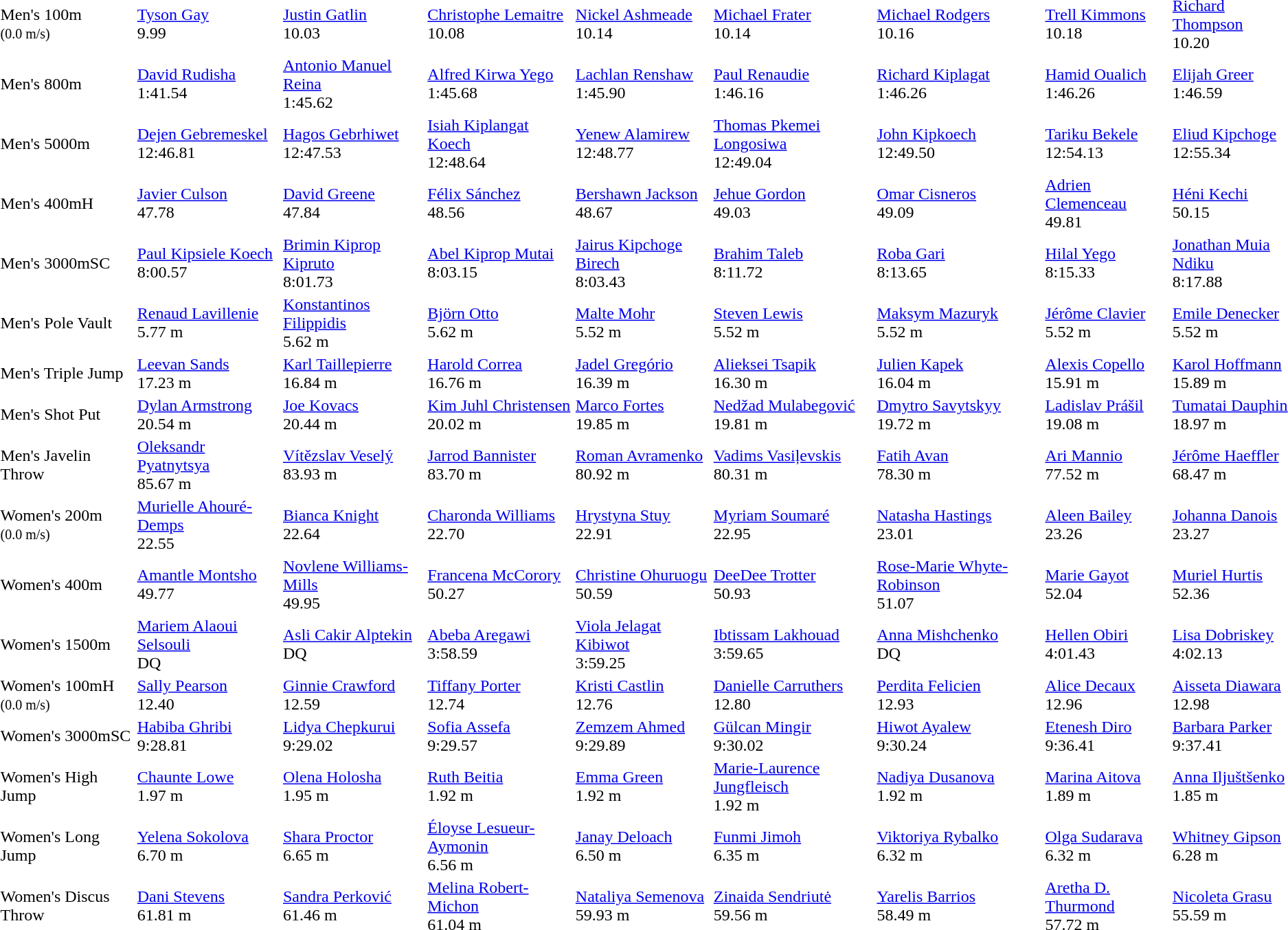<table>
<tr>
<td>Men's 100m<br><small>(0.0 m/s)</small></td>
<td><a href='#'>Tyson Gay</a><br>  9.99</td>
<td><a href='#'>Justin Gatlin</a><br>  10.03</td>
<td><a href='#'>Christophe Lemaitre</a><br>  10.08</td>
<td><a href='#'>Nickel Ashmeade</a><br>  10.14</td>
<td><a href='#'>Michael Frater</a><br>  10.14</td>
<td><a href='#'>Michael Rodgers</a><br>  10.16</td>
<td><a href='#'>Trell Kimmons</a><br>  10.18</td>
<td><a href='#'>Richard Thompson</a><br>  10.20</td>
</tr>
<tr>
<td>Men's 800m</td>
<td><a href='#'>David Rudisha</a><br>  1:41.54</td>
<td><a href='#'>Antonio Manuel Reina</a><br>  1:45.62</td>
<td><a href='#'>Alfred Kirwa Yego</a><br>  1:45.68</td>
<td><a href='#'>Lachlan Renshaw</a><br>  1:45.90</td>
<td><a href='#'>Paul Renaudie</a><br>  1:46.16</td>
<td><a href='#'>Richard Kiplagat</a><br>  1:46.26</td>
<td><a href='#'>Hamid Oualich</a><br>  1:46.26</td>
<td><a href='#'>Elijah Greer</a><br>  1:46.59</td>
</tr>
<tr>
<td>Men's 5000m</td>
<td><a href='#'>Dejen Gebremeskel</a><br>  12:46.81</td>
<td><a href='#'>Hagos Gebrhiwet</a><br>  12:47.53</td>
<td><a href='#'>Isiah Kiplangat Koech</a><br>  12:48.64</td>
<td><a href='#'>Yenew Alamirew</a><br>  12:48.77</td>
<td><a href='#'>Thomas Pkemei Longosiwa</a><br>  12:49.04</td>
<td><a href='#'>John Kipkoech</a><br>  12:49.50</td>
<td><a href='#'>Tariku Bekele</a><br>  12:54.13</td>
<td><a href='#'>Eliud Kipchoge</a><br>  12:55.34</td>
</tr>
<tr>
<td>Men's 400mH</td>
<td><a href='#'>Javier Culson</a><br>  47.78</td>
<td><a href='#'>David Greene</a><br>  47.84</td>
<td><a href='#'>Félix Sánchez</a><br>  48.56</td>
<td><a href='#'>Bershawn Jackson</a><br>  48.67</td>
<td><a href='#'>Jehue Gordon</a><br>  49.03</td>
<td><a href='#'>Omar Cisneros</a><br>  49.09</td>
<td><a href='#'>Adrien Clemenceau</a><br>  49.81</td>
<td><a href='#'>Héni Kechi</a><br>  50.15</td>
</tr>
<tr>
<td>Men's 3000mSC</td>
<td><a href='#'>Paul Kipsiele Koech</a><br>  8:00.57</td>
<td><a href='#'>Brimin Kiprop Kipruto</a><br>  8:01.73</td>
<td><a href='#'>Abel Kiprop Mutai</a><br>  8:03.15</td>
<td><a href='#'>Jairus Kipchoge Birech</a><br>  8:03.43</td>
<td><a href='#'>Brahim Taleb</a><br>  8:11.72</td>
<td><a href='#'>Roba Gari</a><br>  8:13.65</td>
<td><a href='#'>Hilal Yego</a><br>  8:15.33</td>
<td><a href='#'>Jonathan Muia Ndiku</a><br>  8:17.88</td>
</tr>
<tr>
<td>Men's Pole Vault</td>
<td><a href='#'>Renaud Lavillenie</a><br>  5.77 m</td>
<td><a href='#'>Konstantinos Filippidis</a><br>  5.62 m</td>
<td><a href='#'>Björn Otto</a><br>  5.62 m</td>
<td><a href='#'>Malte Mohr</a><br>  5.52 m</td>
<td><a href='#'>Steven Lewis</a><br>  5.52 m</td>
<td><a href='#'>Maksym Mazuryk</a><br>  5.52 m</td>
<td><a href='#'>Jérôme Clavier</a><br>  5.52 m</td>
<td><a href='#'>Emile Denecker</a><br>  5.52 m</td>
</tr>
<tr>
<td>Men's Triple Jump</td>
<td><a href='#'>Leevan Sands</a><br>  17.23 m</td>
<td><a href='#'>Karl Taillepierre</a><br>  16.84 m</td>
<td><a href='#'>Harold Correa</a><br>  16.76 m</td>
<td><a href='#'>Jadel Gregório</a><br>  16.39 m</td>
<td><a href='#'>Alieksei Tsapik</a><br>  16.30 m</td>
<td><a href='#'>Julien Kapek</a><br>  16.04 m</td>
<td><a href='#'>Alexis Copello</a><br>  15.91 m</td>
<td><a href='#'>Karol Hoffmann</a><br>  15.89 m</td>
</tr>
<tr>
<td>Men's Shot Put</td>
<td><a href='#'>Dylan Armstrong</a><br>  20.54 m</td>
<td><a href='#'>Joe Kovacs</a><br>  20.44 m</td>
<td><a href='#'>Kim Juhl Christensen</a><br>  20.02 m</td>
<td><a href='#'>Marco Fortes</a><br>  19.85 m</td>
<td><a href='#'>Nedžad Mulabegović</a><br>  19.81 m</td>
<td><a href='#'>Dmytro Savytskyy</a><br>  19.72 m</td>
<td><a href='#'>Ladislav Prášil</a><br>  19.08 m</td>
<td><a href='#'>Tumatai Dauphin</a><br>  18.97 m</td>
</tr>
<tr>
<td>Men's Javelin Throw</td>
<td><a href='#'>Oleksandr Pyatnytsya</a><br>  85.67 m</td>
<td><a href='#'>Vítězslav Veselý</a><br>  83.93 m</td>
<td><a href='#'>Jarrod Bannister</a><br>  83.70 m</td>
<td><a href='#'>Roman Avramenko</a><br>  80.92 m</td>
<td><a href='#'>Vadims Vasiļevskis</a><br>  80.31 m</td>
<td><a href='#'>Fatih Avan</a><br>  78.30 m</td>
<td><a href='#'>Ari Mannio</a><br>  77.52 m</td>
<td><a href='#'>Jérôme Haeffler</a><br>  68.47 m</td>
</tr>
<tr>
<td>Women's 200m<br><small>(0.0 m/s)</small></td>
<td><a href='#'>Murielle Ahouré-Demps</a><br>  22.55</td>
<td><a href='#'>Bianca Knight</a><br>  22.64</td>
<td><a href='#'>Charonda Williams</a><br>  22.70</td>
<td><a href='#'>Hrystyna Stuy</a><br>  22.91</td>
<td><a href='#'>Myriam Soumaré</a><br>  22.95</td>
<td><a href='#'>Natasha Hastings</a><br>  23.01</td>
<td><a href='#'>Aleen Bailey</a><br>  23.26</td>
<td><a href='#'>Johanna Danois</a><br>  23.27</td>
</tr>
<tr>
<td>Women's 400m</td>
<td><a href='#'>Amantle Montsho</a><br>  49.77</td>
<td><a href='#'>Novlene Williams-Mills</a><br>  49.95</td>
<td><a href='#'>Francena McCorory</a><br>  50.27</td>
<td><a href='#'>Christine Ohuruogu</a><br>  50.59</td>
<td><a href='#'>DeeDee Trotter</a><br>  50.93</td>
<td><a href='#'>Rose-Marie Whyte-Robinson</a><br>  51.07</td>
<td><a href='#'>Marie Gayot</a><br>  52.04</td>
<td><a href='#'>Muriel Hurtis</a><br>  52.36</td>
</tr>
<tr>
<td>Women's 1500m</td>
<td><a href='#'>Mariem Alaoui Selsouli</a><br>  DQ</td>
<td><a href='#'>Asli Cakir Alptekin</a><br>  DQ</td>
<td><a href='#'>Abeba Aregawi</a><br>  3:58.59</td>
<td><a href='#'>Viola Jelagat Kibiwot</a><br>  3:59.25</td>
<td><a href='#'>Ibtissam Lakhouad</a><br>  3:59.65</td>
<td><a href='#'>Anna Mishchenko</a><br>  DQ</td>
<td><a href='#'>Hellen Obiri</a><br>  4:01.43</td>
<td><a href='#'>Lisa Dobriskey</a><br>  4:02.13</td>
</tr>
<tr>
<td>Women's 100mH<br><small>(0.0 m/s)</small></td>
<td><a href='#'>Sally Pearson</a><br>  12.40</td>
<td><a href='#'>Ginnie Crawford</a><br>  12.59</td>
<td><a href='#'>Tiffany Porter</a><br>  12.74</td>
<td><a href='#'>Kristi Castlin</a><br>  12.76</td>
<td><a href='#'>Danielle Carruthers</a><br>  12.80</td>
<td><a href='#'>Perdita Felicien</a><br>  12.93</td>
<td><a href='#'>Alice Decaux</a><br>  12.96</td>
<td><a href='#'>Aisseta Diawara</a><br>  12.98</td>
</tr>
<tr>
<td>Women's 3000mSC</td>
<td><a href='#'>Habiba Ghribi</a><br>  9:28.81</td>
<td><a href='#'>Lidya Chepkurui</a><br>  9:29.02</td>
<td><a href='#'>Sofia Assefa</a><br>  9:29.57</td>
<td><a href='#'>Zemzem Ahmed</a><br>  9:29.89</td>
<td><a href='#'>Gülcan Mingir</a><br>  9:30.02</td>
<td><a href='#'>Hiwot Ayalew</a><br>  9:30.24</td>
<td><a href='#'>Etenesh Diro</a><br>  9:36.41</td>
<td><a href='#'>Barbara Parker</a><br>  9:37.41</td>
</tr>
<tr>
<td>Women's High Jump</td>
<td><a href='#'>Chaunte Lowe</a><br>  1.97 m</td>
<td><a href='#'>Olena Holosha</a><br>  1.95 m</td>
<td><a href='#'>Ruth Beitia</a><br>  1.92 m</td>
<td><a href='#'>Emma Green</a><br>  1.92 m</td>
<td><a href='#'>Marie-Laurence Jungfleisch</a><br>  1.92 m</td>
<td><a href='#'>Nadiya Dusanova</a><br>  1.92 m</td>
<td><a href='#'>Marina Aitova</a><br>  1.89 m</td>
<td><a href='#'>Anna Iljuštšenko</a><br>  1.85 m</td>
</tr>
<tr>
<td>Women's Long Jump</td>
<td><a href='#'>Yelena Sokolova</a><br>  6.70 m</td>
<td><a href='#'>Shara Proctor</a><br>  6.65 m</td>
<td><a href='#'>Éloyse Lesueur-Aymonin</a><br>  6.56 m</td>
<td><a href='#'>Janay Deloach</a><br>  6.50 m</td>
<td><a href='#'>Funmi Jimoh</a><br>  6.35 m</td>
<td><a href='#'>Viktoriya Rybalko</a><br>  6.32 m</td>
<td><a href='#'>Olga Sudarava</a><br>  6.32 m</td>
<td><a href='#'>Whitney Gipson</a><br>  6.28 m</td>
</tr>
<tr>
<td>Women's Discus Throw</td>
<td><a href='#'>Dani Stevens</a><br>  61.81 m</td>
<td><a href='#'>Sandra Perković</a><br>  61.46 m</td>
<td><a href='#'>Melina Robert-Michon</a><br>  61.04 m</td>
<td><a href='#'>Nataliya Semenova</a><br>  59.93 m</td>
<td><a href='#'>Zinaida Sendriutė</a><br>  59.56 m</td>
<td><a href='#'>Yarelis Barrios</a><br>  58.49 m</td>
<td><a href='#'>Aretha D. Thurmond</a><br>  57.72 m</td>
<td><a href='#'>Nicoleta Grasu</a><br>  55.59 m</td>
</tr>
</table>
